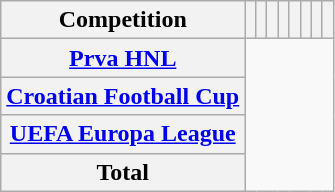<table class="wikitable sortable plainrowheaders" style="text-align:center;">
<tr>
<th scope=col>Competition</th>
<th scope=col></th>
<th scope=col></th>
<th scope=col></th>
<th scope=col></th>
<th scope=col></th>
<th scope=col></th>
<th scope=col></th>
<th scope=col></th>
</tr>
<tr>
<th scope=row align=left><a href='#'>Prva HNL</a><br></th>
</tr>
<tr>
<th scope=row align=left><a href='#'>Croatian Football Cup</a><br></th>
</tr>
<tr>
<th scope=row align=left><a href='#'>UEFA Europa League</a><br></th>
</tr>
<tr>
<th scope=row>Total<br></th>
</tr>
</table>
